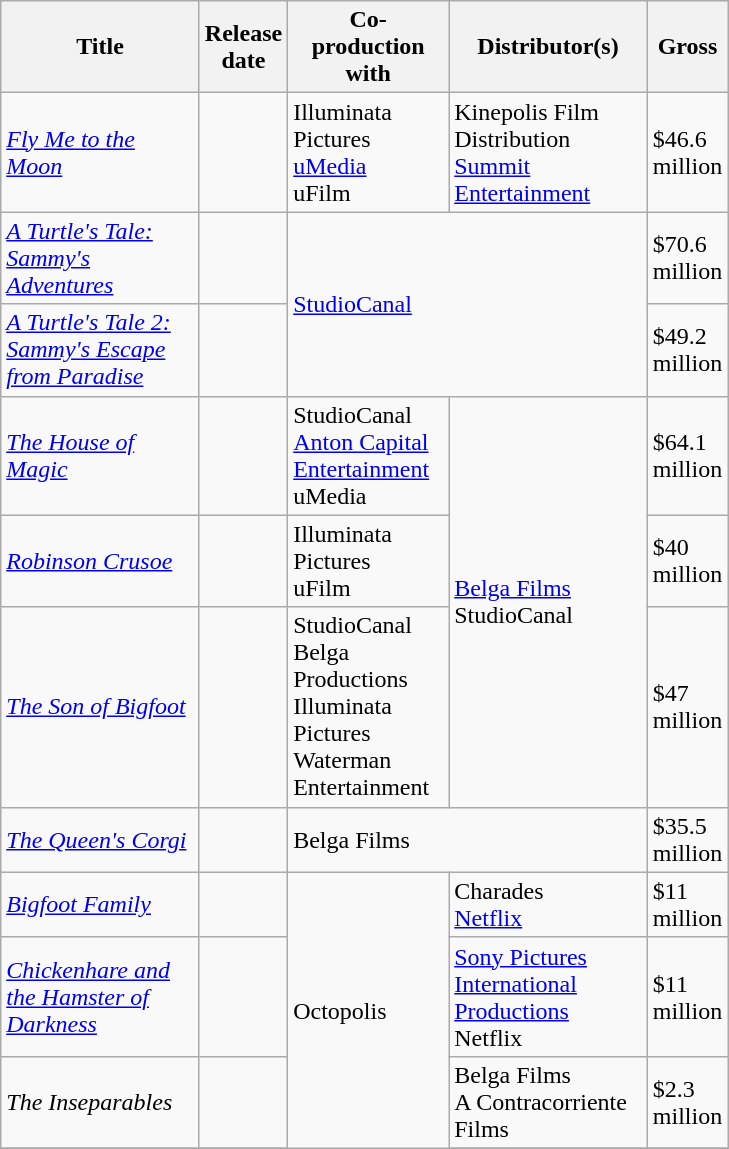<table class="wikitable sortable">
<tr>
<th style="width:125px;">Title</th>
<th style="width:25px;">Release date</th>
<th style="width:100px;">Co-production with</th>
<th style="width:125px;">Distributor(s)</th>
<th width=25>Gross</th>
</tr>
<tr>
<td style="text-align:left;"><em><a href='#'>Fly Me to the Moon</a></em></td>
<td></td>
<td>Illuminata Pictures<br><a href='#'>uMedia</a><br>uFilm</td>
<td>Kinepolis Film Distribution<br><a href='#'>Summit Entertainment</a></td>
<td>$46.6 million </td>
</tr>
<tr>
<td style="text-align:left;"><em><a href='#'>A Turtle's Tale: Sammy's Adventures</a></em></td>
<td></td>
<td colspan="2" rowspan="2"><a href='#'>StudioCanal</a></td>
<td>$70.6 million </td>
</tr>
<tr>
<td style="text-align:left;"><em><a href='#'>A Turtle's Tale 2: Sammy's Escape from Paradise</a></em></td>
<td></td>
<td>$49.2 million </td>
</tr>
<tr>
<td style="text-align:left;"><em><a href='#'>The House of Magic</a></em></td>
<td></td>
<td>StudioCanal<br><a href='#'>Anton Capital Entertainment</a><br>uMedia</td>
<td rowspan="3"><a href='#'>Belga Films</a><br>StudioCanal</td>
<td>$64.1 million </td>
</tr>
<tr>
<td style="text-align:left;"><em><a href='#'>Robinson Crusoe</a></em></td>
<td></td>
<td>Illuminata Pictures<br>uFilm</td>
<td>$40 million </td>
</tr>
<tr>
<td style="text-align:left;"><em><a href='#'>The Son of Bigfoot</a></em></td>
<td></td>
<td>StudioCanal<br>Belga Productions<br>Illuminata Pictures<br>Waterman Entertainment</td>
<td>$47 million </td>
</tr>
<tr>
<td style="text-align:left;"><em><a href='#'>The Queen's Corgi</a></em></td>
<td></td>
<td colspan="2">Belga Films</td>
<td>$35.5 million </td>
</tr>
<tr>
<td style="text-align:left;"><em><a href='#'>Bigfoot Family</a></em></td>
<td></td>
<td rowspan="4">Octopolis</td>
<td>Charades<br><a href='#'>Netflix</a></td>
<td>$11 million </td>
</tr>
<tr>
<td style="text-align:left;"><em><a href='#'>Chickenhare and the Hamster of Darkness</a></em></td>
<td></td>
<td><a href='#'>Sony Pictures International Productions</a><br>Netflix</td>
<td>$11 million </td>
</tr>
<tr>
<td><em>The Inseparables</em></td>
<td></td>
<td>Belga Films<br>A Contracorriente Films</td>
<td>$2.3 million </td>
</tr>
<tr>
</tr>
</table>
